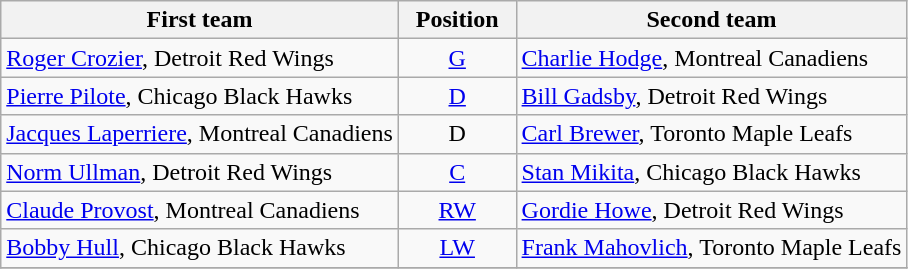<table class="wikitable">
<tr>
<th>First team</th>
<th>  Position  </th>
<th>Second team</th>
</tr>
<tr>
<td><a href='#'>Roger Crozier</a>, Detroit Red Wings</td>
<td align=center><a href='#'>G</a></td>
<td><a href='#'>Charlie Hodge</a>, Montreal Canadiens</td>
</tr>
<tr>
<td><a href='#'>Pierre Pilote</a>, Chicago Black Hawks</td>
<td align=center><a href='#'>D</a></td>
<td><a href='#'>Bill Gadsby</a>, Detroit Red Wings</td>
</tr>
<tr>
<td><a href='#'>Jacques Laperriere</a>, Montreal Canadiens</td>
<td align=center>D</td>
<td><a href='#'>Carl Brewer</a>, Toronto Maple Leafs</td>
</tr>
<tr>
<td><a href='#'>Norm Ullman</a>, Detroit Red Wings</td>
<td align=center><a href='#'>C</a></td>
<td><a href='#'>Stan Mikita</a>, Chicago Black Hawks</td>
</tr>
<tr>
<td><a href='#'>Claude Provost</a>, Montreal Canadiens</td>
<td align=center><a href='#'>RW</a></td>
<td><a href='#'>Gordie Howe</a>, Detroit Red Wings</td>
</tr>
<tr>
<td><a href='#'>Bobby Hull</a>, Chicago Black Hawks</td>
<td align=center><a href='#'>LW</a></td>
<td><a href='#'>Frank Mahovlich</a>, Toronto Maple Leafs</td>
</tr>
<tr>
</tr>
</table>
